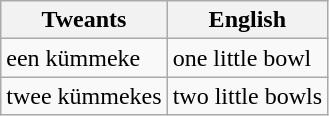<table class="wikitable">
<tr>
<th>Tweants</th>
<th>English</th>
</tr>
<tr>
<td>een kümmeke</td>
<td>one little bowl</td>
</tr>
<tr>
<td>twee kümmekes</td>
<td>two little bowls</td>
</tr>
</table>
